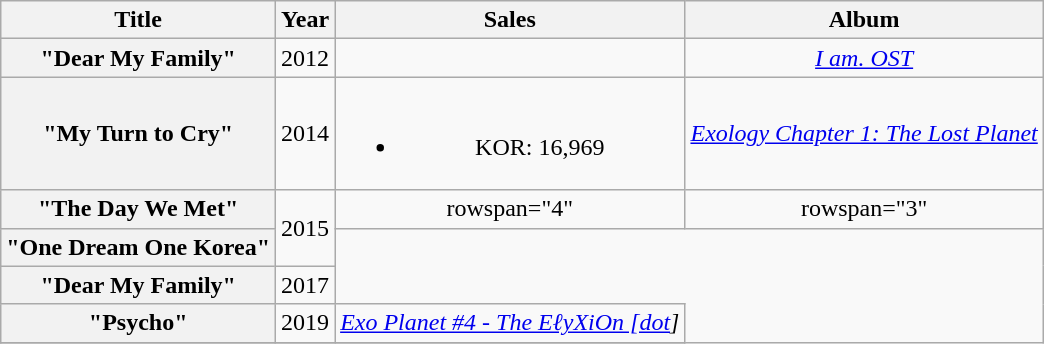<table class="wikitable plainrowheaders" style="text-align:center;">
<tr>
<th scope="col">Title</th>
<th scope="col">Year</th>
<th scope="col">Sales</th>
<th scope="col">Album</th>
</tr>
<tr>
<th scope="row">"Dear My Family"<br></th>
<td>2012</td>
<td></td>
<td><em><a href='#'>I am. OST</a></em></td>
</tr>
<tr>
<th scope="row">"My Turn to Cry"</th>
<td>2014</td>
<td><br><ul><li>KOR: 16,969</li></ul></td>
<td><em><a href='#'>Exology Chapter 1: The Lost Planet</a></em></td>
</tr>
<tr>
<th scope="row">"The Day We Met"<br></th>
<td rowspan="2">2015</td>
<td>rowspan="4" </td>
<td>rowspan="3" </td>
</tr>
<tr>
<th scope="row">"One Dream One Korea"<br></th>
</tr>
<tr>
<th scope="row">"Dear My Family" <br></th>
<td>2017</td>
</tr>
<tr>
<th scope="row">"Psycho"</th>
<td>2019</td>
<td><em><a href='#'>Exo Planet #4 - The EℓyXiOn [dot</a>]</em></td>
</tr>
<tr>
</tr>
</table>
